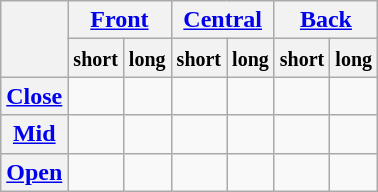<table class="wikitable" style="text-align: center;">
<tr>
<th rowspan="2"></th>
<th colspan="2"><a href='#'>Front</a></th>
<th colspan="2"><a href='#'>Central</a></th>
<th colspan="2"><a href='#'>Back</a></th>
</tr>
<tr>
<th><small>short</small></th>
<th><small>long</small></th>
<th><small>short</small></th>
<th><small>long</small></th>
<th><small>short</small></th>
<th><small>long</small></th>
</tr>
<tr>
<th><a href='#'>Close</a></th>
<td></td>
<td></td>
<td></td>
<td></td>
<td></td>
<td></td>
</tr>
<tr>
<th><a href='#'>Mid</a></th>
<td></td>
<td></td>
<td></td>
<td></td>
<td></td>
<td></td>
</tr>
<tr>
<th><a href='#'>Open</a></th>
<td></td>
<td></td>
<td></td>
<td></td>
<td></td>
<td></td>
</tr>
</table>
